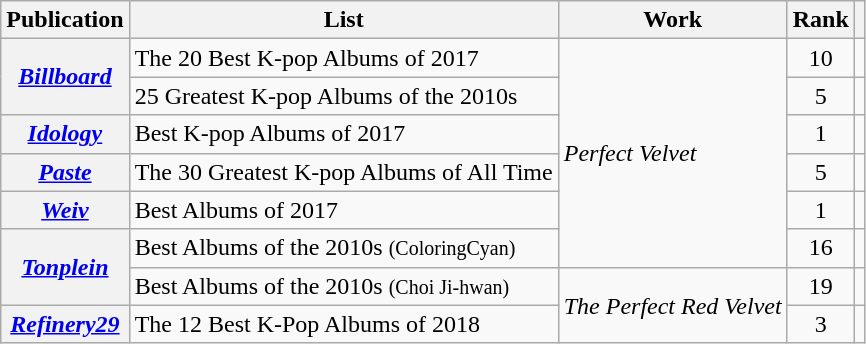<table class="wikitable sortable plainrowheaders">
<tr>
<th scope="col">Publication</th>
<th scope="col">List</th>
<th>Work</th>
<th>Rank</th>
<th class="unsortable"></th>
</tr>
<tr>
<th rowspan="2" scope="row"><em><a href='#'>Billboard</a></em></th>
<td>The 20 Best K-pop Albums of 2017</td>
<td rowspan="6"><em>Perfect Velvet</em></td>
<td style="text-align:center;">10</td>
<td style="text-align:center;"></td>
</tr>
<tr>
<td>25 Greatest K-pop Albums of the 2010s</td>
<td style="text-align:center;">5</td>
<td style="text-align:center;"></td>
</tr>
<tr>
<th scope="row"><em><a href='#'>Idology</a></em></th>
<td>Best K-pop Albums of 2017</td>
<td style="text-align:center;">1</td>
<td style="text-align:center;"></td>
</tr>
<tr>
<th scope="row"><em><a href='#'>Paste</a></em></th>
<td>The 30 Greatest K-pop Albums of All Time</td>
<td style="text-align:center;">5</td>
<td style="text-align:center;"></td>
</tr>
<tr>
<th scope="row"><em><a href='#'>Weiv</a></em></th>
<td>Best Albums of 2017</td>
<td style="text-align:center;">1</td>
<td style="text-align:center;"></td>
</tr>
<tr>
<th rowspan="2" scope="row"><em><a href='#'>Tonplein</a></em></th>
<td>Best Albums of the 2010s <small>(ColoringCyan)</small></td>
<td style="text-align:center;">16</td>
<td style="text-align:center;"></td>
</tr>
<tr>
<td>Best Albums of the 2010s <small>(Choi Ji-hwan)</small></td>
<td rowspan="2"><em>The Perfect Red Velvet</em></td>
<td style="text-align:center;">19</td>
<td style="text-align:center;"></td>
</tr>
<tr>
<th scope="row"><em><a href='#'>Refinery29</a></em></th>
<td>The 12 Best K-Pop Albums of 2018</td>
<td style="text-align:center;">3</td>
<td style="text-align:center;"></td>
</tr>
</table>
